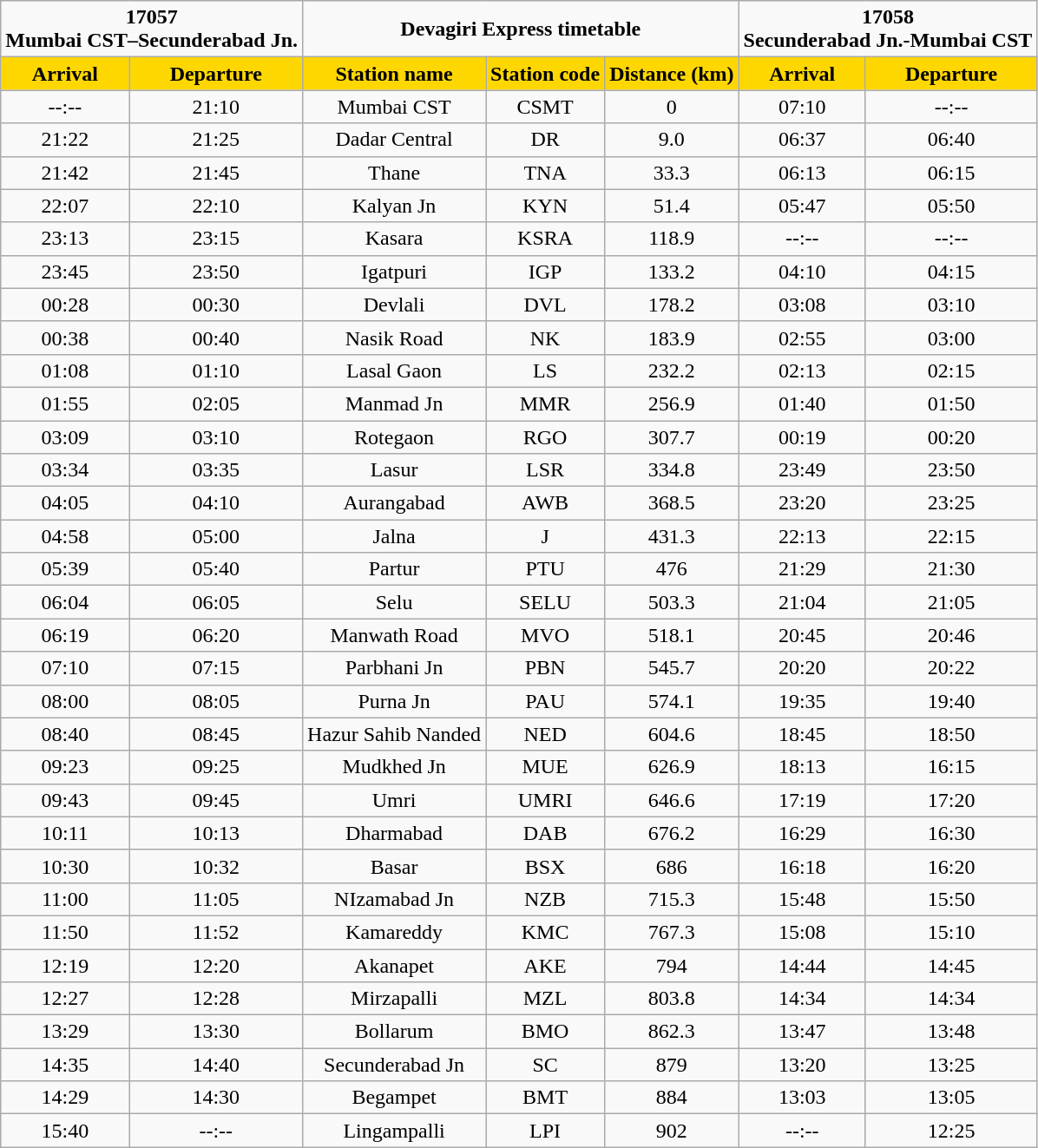<table class="wikitable plainrowheaders unsortable" style="text-align:center">
<tr>
<td colspan="2"><strong>17057 <br>Mumbai CST–Secunderabad Jn. </strong></td>
<td colspan="3"><strong>Devagiri Express timetable </strong></td>
<td colspan="2"><strong>17058 <br>Secunderabad Jn.-Mumbai CST </strong></td>
</tr>
<tr>
<th style="background:gold;">Arrival</th>
<th ! style="background:gold;">Departure</th>
<th ! style="background:gold;">Station name</th>
<th ! style="background:gold;">Station code</th>
<th ! style="background:gold;">Distance (km)</th>
<th ! style="background:gold;">Arrival</th>
<th ! style="background:gold;">Departure</th>
</tr>
<tr>
<td>--:--</td>
<td>21:10</td>
<td>Mumbai CST</td>
<td>CSMT</td>
<td>0</td>
<td>07:10</td>
<td>--:--</td>
</tr>
<tr>
<td>21:22</td>
<td>21:25</td>
<td>Dadar Central</td>
<td>DR</td>
<td>9.0</td>
<td>06:37</td>
<td>06:40</td>
</tr>
<tr>
<td>21:42</td>
<td>21:45</td>
<td>Thane</td>
<td>TNA</td>
<td>33.3</td>
<td>06:13</td>
<td>06:15</td>
</tr>
<tr>
<td>22:07</td>
<td>22:10</td>
<td>Kalyan Jn</td>
<td>KYN</td>
<td>51.4</td>
<td>05:47</td>
<td>05:50</td>
</tr>
<tr>
<td>23:13</td>
<td>23:15</td>
<td>Kasara</td>
<td>KSRA</td>
<td>118.9</td>
<td>--:--</td>
<td>--:--</td>
</tr>
<tr>
<td>23:45</td>
<td>23:50</td>
<td>Igatpuri</td>
<td>IGP</td>
<td>133.2</td>
<td>04:10</td>
<td>04:15</td>
</tr>
<tr>
<td>00:28</td>
<td>00:30</td>
<td>Devlali</td>
<td>DVL</td>
<td>178.2</td>
<td>03:08</td>
<td>03:10</td>
</tr>
<tr>
<td>00:38</td>
<td>00:40</td>
<td>Nasik Road</td>
<td>NK</td>
<td>183.9</td>
<td>02:55</td>
<td>03:00</td>
</tr>
<tr>
<td>01:08</td>
<td>01:10</td>
<td>Lasal Gaon</td>
<td>LS</td>
<td>232.2</td>
<td>02:13</td>
<td>02:15</td>
</tr>
<tr>
<td>01:55</td>
<td>02:05</td>
<td>Manmad Jn</td>
<td>MMR</td>
<td>256.9</td>
<td>01:40</td>
<td>01:50</td>
</tr>
<tr>
<td>03:09</td>
<td>03:10</td>
<td>Rotegaon</td>
<td>RGO</td>
<td>307.7</td>
<td>00:19</td>
<td>00:20</td>
</tr>
<tr>
<td>03:34</td>
<td>03:35</td>
<td>Lasur</td>
<td>LSR</td>
<td>334.8</td>
<td>23:49</td>
<td>23:50</td>
</tr>
<tr>
<td>04:05</td>
<td>04:10</td>
<td>Aurangabad</td>
<td>AWB</td>
<td>368.5</td>
<td>23:20</td>
<td>23:25</td>
</tr>
<tr>
<td>04:58</td>
<td>05:00</td>
<td>Jalna</td>
<td>J</td>
<td>431.3</td>
<td>22:13</td>
<td>22:15</td>
</tr>
<tr>
<td>05:39</td>
<td>05:40</td>
<td>Partur</td>
<td>PTU</td>
<td>476</td>
<td>21:29</td>
<td>21:30</td>
</tr>
<tr>
<td>06:04</td>
<td>06:05</td>
<td>Selu</td>
<td>SELU</td>
<td>503.3</td>
<td>21:04</td>
<td>21:05</td>
</tr>
<tr>
<td>06:19</td>
<td>06:20</td>
<td>Manwath Road</td>
<td>MVO</td>
<td>518.1</td>
<td>20:45</td>
<td>20:46</td>
</tr>
<tr>
<td>07:10</td>
<td>07:15</td>
<td>Parbhani Jn</td>
<td>PBN</td>
<td>545.7</td>
<td>20:20</td>
<td>20:22</td>
</tr>
<tr>
<td>08:00</td>
<td>08:05</td>
<td>Purna Jn</td>
<td>PAU</td>
<td>574.1</td>
<td>19:35</td>
<td>19:40</td>
</tr>
<tr>
<td>08:40</td>
<td>08:45</td>
<td>Hazur Sahib Nanded</td>
<td>NED</td>
<td>604.6</td>
<td>18:45</td>
<td>18:50</td>
</tr>
<tr>
<td>09:23</td>
<td>09:25</td>
<td>Mudkhed Jn</td>
<td>MUE</td>
<td>626.9</td>
<td>18:13</td>
<td>16:15</td>
</tr>
<tr>
<td>09:43</td>
<td>09:45</td>
<td>Umri</td>
<td>UMRI</td>
<td>646.6</td>
<td>17:19</td>
<td>17:20</td>
</tr>
<tr>
<td>10:11</td>
<td>10:13</td>
<td>Dharmabad</td>
<td>DAB</td>
<td>676.2</td>
<td>16:29</td>
<td>16:30</td>
</tr>
<tr>
<td>10:30</td>
<td>10:32</td>
<td>Basar</td>
<td>BSX</td>
<td>686</td>
<td>16:18</td>
<td>16:20</td>
</tr>
<tr>
<td>11:00</td>
<td>11:05</td>
<td>NIzamabad Jn</td>
<td>NZB</td>
<td>715.3</td>
<td>15:48</td>
<td>15:50</td>
</tr>
<tr>
<td>11:50</td>
<td>11:52</td>
<td>Kamareddy</td>
<td>KMC</td>
<td>767.3</td>
<td>15:08</td>
<td>15:10</td>
</tr>
<tr>
<td>12:19</td>
<td>12:20</td>
<td>Akanapet</td>
<td>AKE</td>
<td>794</td>
<td>14:44</td>
<td>14:45</td>
</tr>
<tr>
<td>12:27</td>
<td>12:28</td>
<td>Mirzapalli</td>
<td>MZL</td>
<td>803.8</td>
<td>14:34</td>
<td>14:34</td>
</tr>
<tr>
<td>13:29</td>
<td>13:30</td>
<td>Bollarum</td>
<td>BMO</td>
<td>862.3</td>
<td>13:47</td>
<td>13:48</td>
</tr>
<tr>
<td>14:35</td>
<td>14:40</td>
<td>Secunderabad Jn</td>
<td>SC</td>
<td>879</td>
<td>13:20</td>
<td>13:25</td>
</tr>
<tr>
<td>14:29</td>
<td>14:30</td>
<td>Begampet</td>
<td>BMT</td>
<td>884</td>
<td>13:03</td>
<td>13:05</td>
</tr>
<tr>
<td>15:40</td>
<td>--:--</td>
<td>Lingampalli</td>
<td>LPI</td>
<td>902</td>
<td>--:--</td>
<td>12:25</td>
</tr>
</table>
